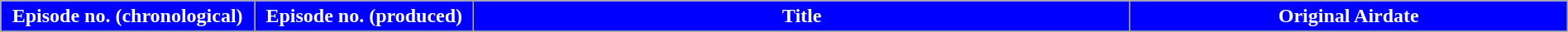<table class="wikitable plainrowheaders" width="100%">
<tr>
<th style="background-color: #0000FF; color:#FFFFFF;" width=3%>Episode no. (chronological)</th>
<th ! style="background-color: #0000FF; color:#FFFFFF;" width=3%>Episode no. (produced)</th>
<th ! style="background-color: #0000FF; color:#FFFFFF;" width=12%>Title</th>
<th ! style="background-color: #0000FF; color:#FFFFFF;" width=8%>Original Airdate</th>
</tr>
<tr>
</tr>
</table>
